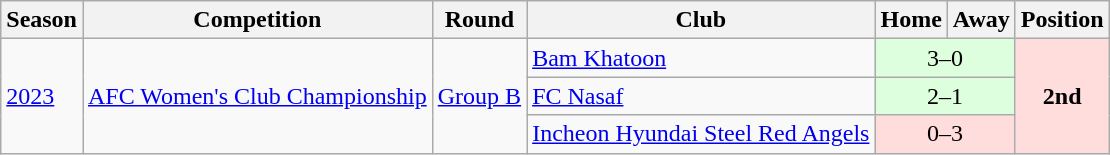<table class="wikitable">
<tr>
<th>Season</th>
<th>Competition</th>
<th>Round</th>
<th>Club</th>
<th>Home</th>
<th>Away</th>
<th>Position</th>
</tr>
<tr>
<td rowspan="3"><a href='#'>2023</a></td>
<td rowspan="3"><a href='#'>AFC Women's Club Championship</a></td>
<td rowspan="3"><a href='#'>Group B</a></td>
<td> <a href='#'>Bam Khatoon</a></td>
<td colspan="2"; style="text-align:center; background:#dfd;">3–0</td>
<td rowspan="3" style="text-align:center; background:#fdd;"><strong>2nd</strong></td>
</tr>
<tr>
<td> <a href='#'>FC Nasaf</a></td>
<td colspan="2"; style="text-align:center; background:#dfd;">2–1</td>
</tr>
<tr>
<td> <a href='#'>Incheon Hyundai Steel Red Angels</a></td>
<td colspan="2" style="text-align:center; background:#fdd;">0–3</td>
</tr>
</table>
